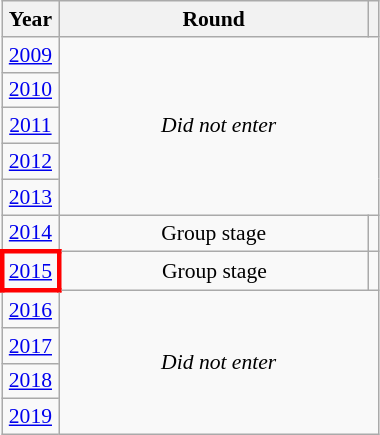<table class="wikitable" style="text-align: center; font-size:90%">
<tr>
<th>Year</th>
<th style="width:200px">Round</th>
<th></th>
</tr>
<tr>
<td><a href='#'>2009</a></td>
<td colspan="2" rowspan="5"><em>Did not enter</em></td>
</tr>
<tr>
<td><a href='#'>2010</a></td>
</tr>
<tr>
<td><a href='#'>2011</a></td>
</tr>
<tr>
<td><a href='#'>2012</a></td>
</tr>
<tr>
<td><a href='#'>2013</a></td>
</tr>
<tr>
<td><a href='#'>2014</a></td>
<td>Group stage</td>
<td></td>
</tr>
<tr>
<td style="border: 3px solid red"><a href='#'>2015</a></td>
<td>Group stage</td>
<td></td>
</tr>
<tr>
<td><a href='#'>2016</a></td>
<td colspan="2" rowspan="4"><em>Did not enter</em></td>
</tr>
<tr>
<td><a href='#'>2017</a></td>
</tr>
<tr>
<td><a href='#'>2018</a></td>
</tr>
<tr>
<td><a href='#'>2019</a></td>
</tr>
</table>
